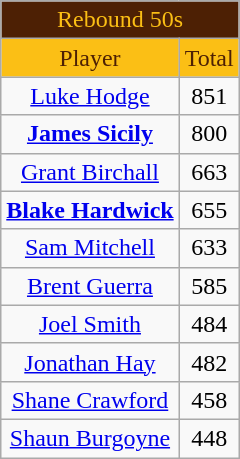<table class="wikitable" style="text-align:center;">
<tr>
<td colspan="2" style="text-align:center; background: #4D2004; color: #FBBF15">Rebound 50s</td>
</tr>
<tr>
<td style="text-align:center; background: #FBBF15; color: #4D2004">Player</td>
<td style="text-align:center; background: #FBBF15; color: #4D2004">Total</td>
</tr>
<tr>
<td><a href='#'>Luke Hodge</a></td>
<td>851</td>
</tr>
<tr>
<td><strong><a href='#'>James Sicily</a></strong></td>
<td>800</td>
</tr>
<tr>
<td><a href='#'>Grant Birchall</a></td>
<td>663</td>
</tr>
<tr>
<td><strong><a href='#'>Blake Hardwick</a></strong></td>
<td>655</td>
</tr>
<tr>
<td><a href='#'>Sam Mitchell</a></td>
<td>633</td>
</tr>
<tr>
<td><a href='#'>Brent Guerra</a></td>
<td>585</td>
</tr>
<tr>
<td><a href='#'>Joel Smith</a></td>
<td>484</td>
</tr>
<tr>
<td><a href='#'>Jonathan Hay</a></td>
<td>482</td>
</tr>
<tr>
<td><a href='#'>Shane Crawford</a></td>
<td>458</td>
</tr>
<tr>
<td><a href='#'>Shaun Burgoyne</a></td>
<td>448</td>
</tr>
</table>
